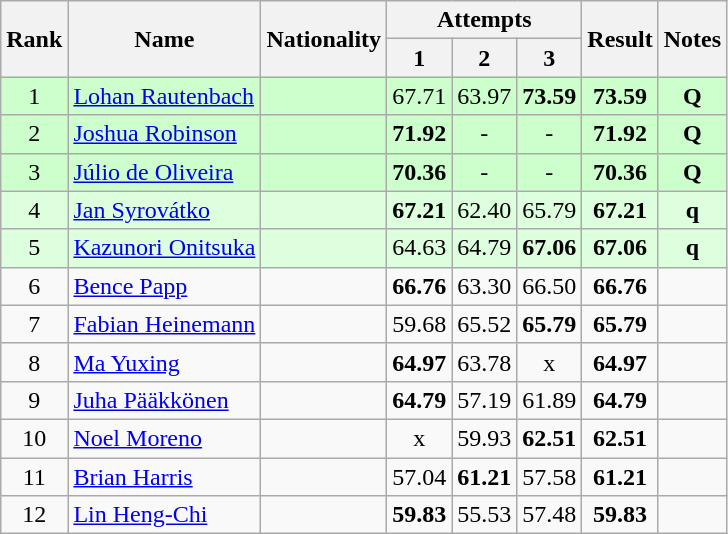<table class="wikitable sortable" style="text-align:center">
<tr>
<th rowspan=2>Rank</th>
<th rowspan=2>Name</th>
<th rowspan=2>Nationality</th>
<th colspan=3>Attempts</th>
<th rowspan=2>Result</th>
<th rowspan=2>Notes</th>
</tr>
<tr>
<th>1</th>
<th>2</th>
<th>3</th>
</tr>
<tr bgcolor=ccffcc>
<td>1</td>
<td align=left><a href='#'>Lohan Rautenbach</a></td>
<td align=left></td>
<td>67.71</td>
<td>63.97</td>
<td><strong>73.59</strong></td>
<td><strong>73.59</strong></td>
<td><strong>Q</strong></td>
</tr>
<tr bgcolor=ccffcc>
<td>2</td>
<td align=left><a href='#'>Joshua Robinson</a></td>
<td align=left></td>
<td><strong>71.92</strong></td>
<td>-</td>
<td>-</td>
<td><strong>71.92</strong></td>
<td><strong>Q</strong></td>
</tr>
<tr bgcolor=ccffcc>
<td>3</td>
<td align=left><a href='#'>Júlio de Oliveira</a></td>
<td align=left></td>
<td><strong>70.36</strong></td>
<td>-</td>
<td>-</td>
<td><strong>70.36</strong></td>
<td><strong>Q</strong></td>
</tr>
<tr bgcolor=ddffdd>
<td>4</td>
<td align=left><a href='#'>Jan Syrovátko</a></td>
<td align=left></td>
<td><strong>67.21</strong></td>
<td>62.40</td>
<td>65.79</td>
<td><strong>67.21</strong></td>
<td><strong>q</strong></td>
</tr>
<tr bgcolor=ddffdd>
<td>5</td>
<td align=left><a href='#'>Kazunori Onitsuka</a></td>
<td align=left></td>
<td>64.63</td>
<td>64.79</td>
<td><strong>67.06</strong></td>
<td><strong>67.06</strong></td>
<td><strong>q</strong></td>
</tr>
<tr>
<td>6</td>
<td align=left><a href='#'>Bence Papp</a></td>
<td align=left></td>
<td><strong>66.76</strong></td>
<td>63.30</td>
<td>66.50</td>
<td><strong>66.76</strong></td>
<td></td>
</tr>
<tr>
<td>7</td>
<td align=left><a href='#'>Fabian Heinemann</a></td>
<td align=left></td>
<td>59.68</td>
<td>65.52</td>
<td><strong>65.79</strong></td>
<td><strong>65.79</strong></td>
<td></td>
</tr>
<tr>
<td>8</td>
<td align=left><a href='#'>Ma Yuxing</a></td>
<td align=left></td>
<td><strong>64.97</strong></td>
<td>63.78</td>
<td>x</td>
<td><strong>64.97</strong></td>
<td></td>
</tr>
<tr>
<td>9</td>
<td align=left><a href='#'>Juha Pääkkönen</a></td>
<td align=left></td>
<td><strong>64.79</strong></td>
<td>57.19</td>
<td>61.89</td>
<td><strong>64.79</strong></td>
<td></td>
</tr>
<tr>
<td>10</td>
<td align=left><a href='#'>Noel Moreno</a></td>
<td align=left></td>
<td>x</td>
<td>59.93</td>
<td><strong>62.51</strong></td>
<td><strong>62.51</strong></td>
<td></td>
</tr>
<tr>
<td>11</td>
<td align=left><a href='#'>Brian Harris</a></td>
<td align=left></td>
<td>57.04</td>
<td><strong>61.21</strong></td>
<td>57.58</td>
<td><strong>61.21</strong></td>
<td></td>
</tr>
<tr>
<td>12</td>
<td align=left><a href='#'>Lin Heng-Chi</a></td>
<td align=left></td>
<td><strong>59.83</strong></td>
<td>55.53</td>
<td>57.48</td>
<td><strong>59.83</strong></td>
<td></td>
</tr>
</table>
